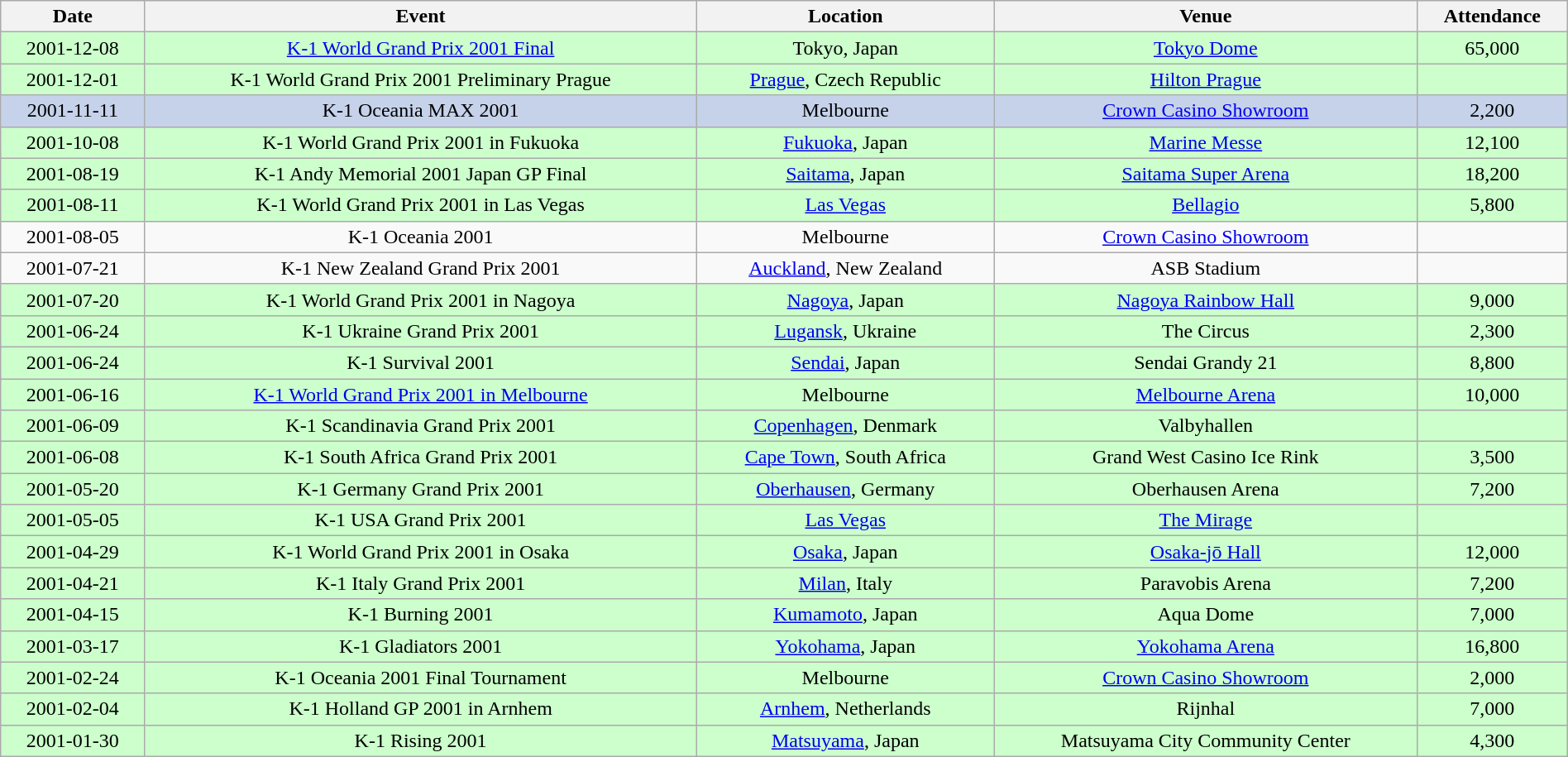<table class="wikitable" style="width:100%; text-align:center">
<tr>
<th>Date</th>
<th>Event</th>
<th>Location</th>
<th>Venue</th>
<th>Attendance</th>
</tr>
<tr style="background:#CCFFCC">
<td>2001-12-08</td>
<td><a href='#'>K-1 World Grand Prix 2001 Final</a></td>
<td> Tokyo, Japan</td>
<td><a href='#'>Tokyo Dome</a></td>
<td>65,000</td>
</tr>
<tr style="background:#CCFFCC">
<td>2001-12-01</td>
<td>K-1 World Grand Prix 2001 Preliminary Prague</td>
<td> <a href='#'>Prague</a>, Czech Republic</td>
<td><a href='#'>Hilton Prague</a></td>
<td></td>
</tr>
<tr style="background:#C5D2EA">
<td>2001-11-11</td>
<td>K-1 Oceania MAX 2001</td>
<td> Melbourne</td>
<td><a href='#'>Crown Casino Showroom</a></td>
<td>2,200</td>
</tr>
<tr style="background:#CCFFCC">
<td>2001-10-08</td>
<td>K-1 World Grand Prix 2001 in Fukuoka</td>
<td> <a href='#'>Fukuoka</a>, Japan</td>
<td><a href='#'>Marine Messe</a></td>
<td>12,100</td>
</tr>
<tr style="background:#CCFFCC">
<td>2001-08-19</td>
<td>K-1 Andy Memorial 2001 Japan GP Final</td>
<td> <a href='#'>Saitama</a>, Japan</td>
<td><a href='#'>Saitama Super Arena</a></td>
<td>18,200</td>
</tr>
<tr style="background:#CCFFCC">
<td>2001-08-11</td>
<td>K-1 World Grand Prix 2001 in Las Vegas</td>
<td> <a href='#'>Las Vegas</a></td>
<td><a href='#'>Bellagio</a></td>
<td>5,800</td>
</tr>
<tr>
<td>2001-08-05</td>
<td>K-1 Oceania 2001</td>
<td> Melbourne</td>
<td><a href='#'>Crown Casino Showroom</a></td>
<td></td>
</tr>
<tr>
<td>2001-07-21</td>
<td>K-1 New Zealand Grand Prix 2001</td>
<td> <a href='#'>Auckland</a>, New Zealand</td>
<td>ASB Stadium</td>
<td></td>
</tr>
<tr style="background:#CCFFCC">
<td>2001-07-20</td>
<td>K-1 World Grand Prix 2001 in Nagoya</td>
<td> <a href='#'>Nagoya</a>, Japan</td>
<td><a href='#'>Nagoya Rainbow Hall</a></td>
<td>9,000</td>
</tr>
<tr style="background:#CCFFCC">
<td>2001-06-24</td>
<td>K-1 Ukraine Grand Prix 2001</td>
<td> <a href='#'>Lugansk</a>, Ukraine</td>
<td>The Circus</td>
<td>2,300</td>
</tr>
<tr style="background:#CCFFCC">
<td>2001-06-24</td>
<td>K-1 Survival 2001</td>
<td> <a href='#'>Sendai</a>, Japan</td>
<td>Sendai Grandy 21</td>
<td>8,800</td>
</tr>
<tr style="background:#CCFFCC">
<td>2001-06-16</td>
<td><a href='#'>K-1 World Grand Prix 2001 in Melbourne</a></td>
<td> Melbourne</td>
<td><a href='#'>Melbourne Arena</a></td>
<td>10,000</td>
</tr>
<tr style="background:#CCFFCC">
<td>2001-06-09</td>
<td>K-1 Scandinavia Grand Prix 2001</td>
<td> <a href='#'>Copenhagen</a>, Denmark</td>
<td>Valbyhallen</td>
<td></td>
</tr>
<tr style="background:#CCFFCC">
<td>2001-06-08</td>
<td>K-1 South Africa Grand Prix 2001</td>
<td> <a href='#'>Cape Town</a>, South Africa</td>
<td>Grand West Casino Ice Rink</td>
<td>3,500</td>
</tr>
<tr style="background:#CCFFCC">
<td>2001-05-20</td>
<td>K-1 Germany Grand Prix 2001</td>
<td> <a href='#'>Oberhausen</a>, Germany</td>
<td>Oberhausen Arena</td>
<td>7,200</td>
</tr>
<tr style="background:#CCFFCC">
<td>2001-05-05</td>
<td>K-1 USA Grand Prix 2001</td>
<td> <a href='#'>Las Vegas</a></td>
<td><a href='#'>The Mirage</a></td>
<td></td>
</tr>
<tr style="background:#CCFFCC">
<td>2001-04-29</td>
<td>K-1 World Grand Prix 2001 in Osaka</td>
<td> <a href='#'>Osaka</a>, Japan</td>
<td><a href='#'>Osaka-jō Hall</a></td>
<td>12,000</td>
</tr>
<tr style="background:#CCFFCC">
<td>2001-04-21</td>
<td>K-1 Italy Grand Prix 2001</td>
<td> <a href='#'>Milan</a>, Italy</td>
<td>Paravobis Arena</td>
<td>7,200</td>
</tr>
<tr style="background:#CCFFCC">
<td>2001-04-15</td>
<td>K-1 Burning 2001</td>
<td> <a href='#'>Kumamoto</a>, Japan</td>
<td>Aqua Dome</td>
<td>7,000</td>
</tr>
<tr style="background:#CCFFCC">
<td>2001-03-17</td>
<td>K-1 Gladiators 2001</td>
<td> <a href='#'>Yokohama</a>, Japan</td>
<td><a href='#'>Yokohama Arena</a></td>
<td>16,800</td>
</tr>
<tr style="background:#CCFFCC">
<td>2001-02-24</td>
<td>K-1 Oceania 2001 Final Tournament</td>
<td> Melbourne</td>
<td><a href='#'>Crown Casino Showroom</a></td>
<td>2,000</td>
</tr>
<tr style="background:#CCFFCC">
<td>2001-02-04</td>
<td>K-1 Holland GP 2001 in Arnhem</td>
<td> <a href='#'>Arnhem</a>, Netherlands</td>
<td>Rijnhal</td>
<td>7,000</td>
</tr>
<tr style="background:#CCFFCC">
<td>2001-01-30</td>
<td>K-1 Rising 2001</td>
<td> <a href='#'>Matsuyama</a>, Japan</td>
<td>Matsuyama City Community Center</td>
<td>4,300</td>
</tr>
</table>
